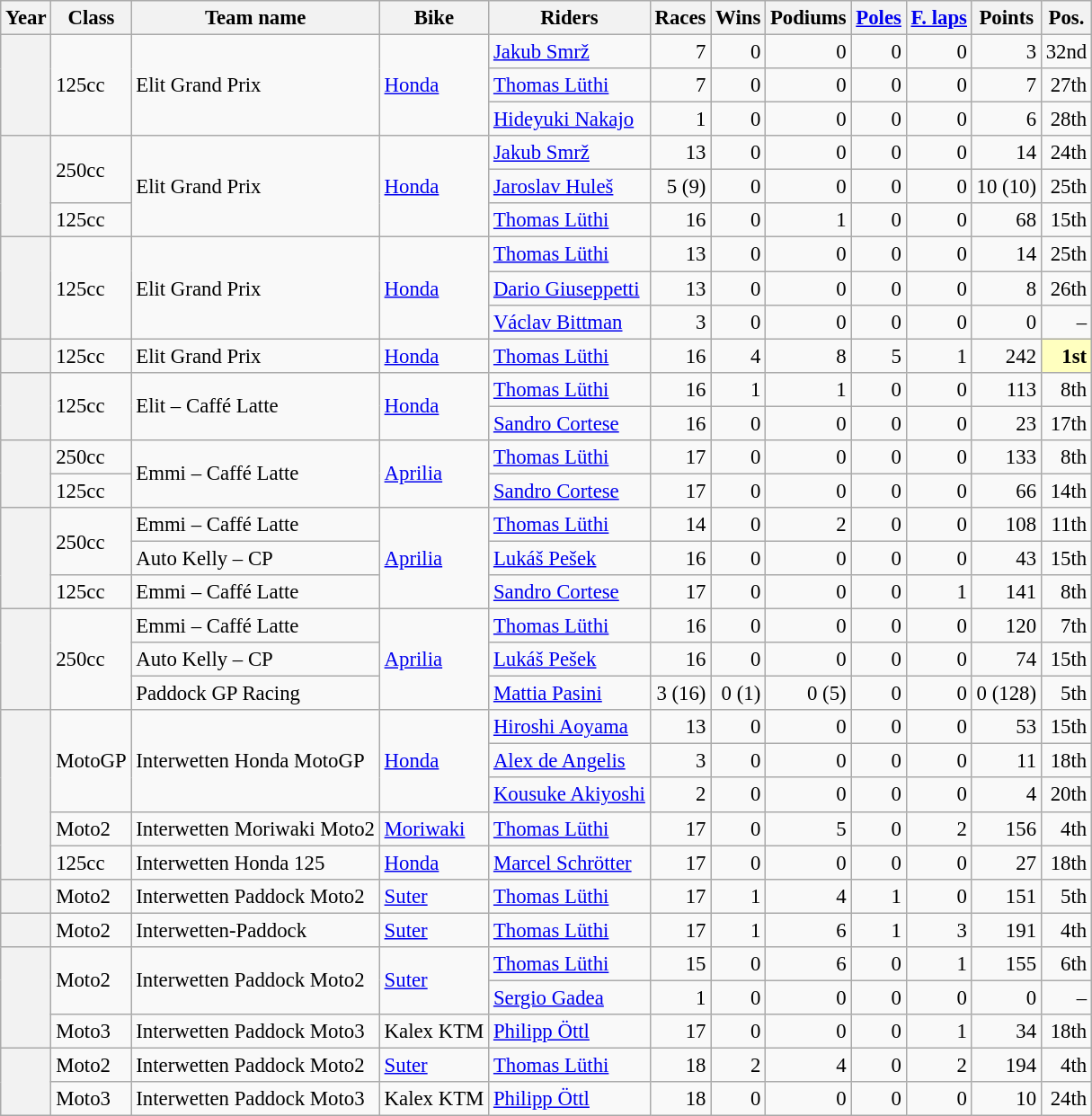<table class="wikitable" style="text-align:right; font-size:95%">
<tr>
<th scope="col">Year</th>
<th scope="col">Class</th>
<th scope="col">Team name</th>
<th scope="col">Bike</th>
<th scope="col">Riders</th>
<th scope="col">Races</th>
<th scope="col">Wins</th>
<th scope="col">Podiums</th>
<th scope="col"><a href='#'>Poles</a></th>
<th scope="col"><a href='#'>F. laps</a></th>
<th scope="col">Points</th>
<th scope="col">Pos.</th>
</tr>
<tr>
<th scope="row" rowspan="3"></th>
<td align="left" rowspan="3">125cc</td>
<td align="left" rowspan="3">Elit Grand Prix</td>
<td align="left" rowspan="3"><a href='#'>Honda</a></td>
<td align="left"> <a href='#'>Jakub Smrž</a></td>
<td>7</td>
<td>0</td>
<td>0</td>
<td>0</td>
<td>0</td>
<td>3</td>
<td>32nd</td>
</tr>
<tr>
<td align="left"> <a href='#'>Thomas Lüthi</a></td>
<td>7</td>
<td>0</td>
<td>0</td>
<td>0</td>
<td>0</td>
<td>7</td>
<td>27th</td>
</tr>
<tr>
<td align="left"> <a href='#'>Hideyuki Nakajo</a></td>
<td>1</td>
<td>0</td>
<td>0</td>
<td>0</td>
<td>0</td>
<td>6</td>
<td>28th</td>
</tr>
<tr>
<th scope="row" rowspan=3></th>
<td align="left" rowspan=2>250cc</td>
<td align="left" rowspan=3>Elit Grand Prix</td>
<td align="left" rowspan=3><a href='#'>Honda</a></td>
<td align="left"> <a href='#'>Jakub Smrž</a></td>
<td>13</td>
<td>0</td>
<td>0</td>
<td>0</td>
<td>0</td>
<td>14</td>
<td>24th</td>
</tr>
<tr>
<td align="left"> <a href='#'>Jaroslav Huleš</a></td>
<td>5 (9)</td>
<td>0</td>
<td>0</td>
<td>0</td>
<td>0</td>
<td>10 (10)</td>
<td>25th</td>
</tr>
<tr>
<td align="left">125cc</td>
<td align="left"> <a href='#'>Thomas Lüthi</a></td>
<td>16</td>
<td>0</td>
<td>1</td>
<td>0</td>
<td>0</td>
<td>68</td>
<td>15th</td>
</tr>
<tr>
<th scope="row" rowspan="3"></th>
<td align="left" rowspan="3">125cc</td>
<td align="left" rowspan="3">Elit Grand Prix</td>
<td align="left" rowspan="3"><a href='#'>Honda</a></td>
<td align="left"> <a href='#'>Thomas Lüthi</a></td>
<td>13</td>
<td>0</td>
<td>0</td>
<td>0</td>
<td>0</td>
<td>14</td>
<td>25th</td>
</tr>
<tr>
<td align="left"> <a href='#'>Dario Giuseppetti</a></td>
<td>13</td>
<td>0</td>
<td>0</td>
<td>0</td>
<td>0</td>
<td>8</td>
<td>26th</td>
</tr>
<tr>
<td align="left"> <a href='#'>Václav Bittman</a></td>
<td>3</td>
<td>0</td>
<td>0</td>
<td>0</td>
<td>0</td>
<td>0</td>
<td>–</td>
</tr>
<tr>
<th scope="row"></th>
<td align="left">125cc</td>
<td align="left">Elit Grand Prix</td>
<td align="left"><a href='#'>Honda</a></td>
<td align="left"> <a href='#'>Thomas Lüthi</a></td>
<td>16</td>
<td>4</td>
<td>8</td>
<td>5</td>
<td>1</td>
<td>242</td>
<td style="background:#FFFFBF;"><strong>1st</strong></td>
</tr>
<tr>
<th scope="row" rowspan="2"></th>
<td align="left" rowspan="2">125cc</td>
<td align="left" rowspan="2">Elit – Caffé Latte</td>
<td align="left" rowspan="2"><a href='#'>Honda</a></td>
<td align="left"> <a href='#'>Thomas Lüthi</a></td>
<td>16</td>
<td>1</td>
<td>1</td>
<td>0</td>
<td>0</td>
<td>113</td>
<td>8th</td>
</tr>
<tr>
<td align="left"> <a href='#'>Sandro Cortese</a></td>
<td>16</td>
<td>0</td>
<td>0</td>
<td>0</td>
<td>0</td>
<td>23</td>
<td>17th</td>
</tr>
<tr>
<th scope="row" rowspan="2"></th>
<td align="left">250cc</td>
<td align="left" rowspan="2">Emmi – Caffé Latte</td>
<td align="left" rowspan="2"><a href='#'>Aprilia</a></td>
<td align="left"> <a href='#'>Thomas Lüthi</a></td>
<td>17</td>
<td>0</td>
<td>0</td>
<td>0</td>
<td>0</td>
<td>133</td>
<td>8th</td>
</tr>
<tr>
<td align="left">125cc</td>
<td align="left"> <a href='#'>Sandro Cortese</a></td>
<td>17</td>
<td>0</td>
<td>0</td>
<td>0</td>
<td>0</td>
<td>66</td>
<td>14th</td>
</tr>
<tr>
<th scope="row" rowspan="3"></th>
<td align="left" rowspan="2">250cc</td>
<td align="left" rowspan="1">Emmi – Caffé Latte</td>
<td align="left" rowspan="3"><a href='#'>Aprilia</a></td>
<td align="left"> <a href='#'>Thomas Lüthi</a></td>
<td>14</td>
<td>0</td>
<td>2</td>
<td>0</td>
<td>0</td>
<td>108</td>
<td>11th</td>
</tr>
<tr>
<td align="left" rowspan="1">Auto Kelly – CP</td>
<td align="left"> <a href='#'>Lukáš Pešek</a></td>
<td>16</td>
<td>0</td>
<td>0</td>
<td>0</td>
<td>0</td>
<td>43</td>
<td>15th</td>
</tr>
<tr>
<td align="left">125cc</td>
<td align="left" rowspan="1">Emmi – Caffé Latte</td>
<td align="left"> <a href='#'>Sandro Cortese</a></td>
<td>17</td>
<td>0</td>
<td>0</td>
<td>0</td>
<td>1</td>
<td>141</td>
<td>8th</td>
</tr>
<tr>
<th scope="row" rowspan="3"></th>
<td align="left" rowspan="3">250cc</td>
<td align="left" rowspan="1">Emmi – Caffé Latte</td>
<td align="left" rowspan="3"><a href='#'>Aprilia</a></td>
<td align="left"> <a href='#'>Thomas Lüthi</a></td>
<td>16</td>
<td>0</td>
<td>0</td>
<td>0</td>
<td>0</td>
<td>120</td>
<td>7th</td>
</tr>
<tr>
<td align="left" rowspan="1">Auto Kelly – CP</td>
<td align="left"> <a href='#'>Lukáš Pešek</a></td>
<td>16</td>
<td>0</td>
<td>0</td>
<td>0</td>
<td>0</td>
<td>74</td>
<td>15th</td>
</tr>
<tr>
<td align="left" rowspan="1">Paddock GP Racing</td>
<td align="left"> <a href='#'>Mattia Pasini</a></td>
<td>3 (16)</td>
<td>0 (1)</td>
<td>0 (5)</td>
<td>0</td>
<td>0</td>
<td>0 (128)</td>
<td>5th</td>
</tr>
<tr>
<th scope="row" rowspan="5"></th>
<td align="left" rowspan="3">MotoGP</td>
<td align="left" rowspan="3">Interwetten Honda MotoGP</td>
<td align="left" rowspan="3"><a href='#'>Honda</a></td>
<td align="left"> <a href='#'>Hiroshi Aoyama</a></td>
<td>13</td>
<td>0</td>
<td>0</td>
<td>0</td>
<td>0</td>
<td>53</td>
<td>15th</td>
</tr>
<tr>
<td align="left"> <a href='#'>Alex de Angelis</a></td>
<td>3</td>
<td>0</td>
<td>0</td>
<td>0</td>
<td>0</td>
<td>11</td>
<td>18th</td>
</tr>
<tr>
<td align="left"> <a href='#'>Kousuke Akiyoshi</a></td>
<td>2</td>
<td>0</td>
<td>0</td>
<td>0</td>
<td>0</td>
<td>4</td>
<td>20th</td>
</tr>
<tr>
<td align="left" rowspan="1">Moto2</td>
<td align="left" rowspan="1">Interwetten Moriwaki Moto2</td>
<td align="left" rowspan="1"><a href='#'>Moriwaki</a></td>
<td align="left"> <a href='#'>Thomas Lüthi</a></td>
<td>17</td>
<td>0</td>
<td>5</td>
<td>0</td>
<td>2</td>
<td>156</td>
<td>4th</td>
</tr>
<tr>
<td align="left" rowspan="1">125cc</td>
<td align="left" rowspan="1">Interwetten Honda 125</td>
<td align="left" rowspan="1"><a href='#'>Honda</a></td>
<td align="left"> <a href='#'>Marcel Schrötter</a></td>
<td>17</td>
<td>0</td>
<td>0</td>
<td>0</td>
<td>0</td>
<td>27</td>
<td>18th</td>
</tr>
<tr>
<th scope="row"></th>
<td align="left">Moto2</td>
<td align="left">Interwetten Paddock Moto2</td>
<td align="left"><a href='#'>Suter</a></td>
<td align="left"> <a href='#'>Thomas Lüthi</a></td>
<td>17</td>
<td>1</td>
<td>4</td>
<td>1</td>
<td>0</td>
<td>151</td>
<td>5th</td>
</tr>
<tr>
<th scope="row"></th>
<td align="left">Moto2</td>
<td align="left">Interwetten-Paddock</td>
<td align="left"><a href='#'>Suter</a></td>
<td align="left"> <a href='#'>Thomas Lüthi</a></td>
<td>17</td>
<td>1</td>
<td>6</td>
<td>1</td>
<td>3</td>
<td>191</td>
<td>4th</td>
</tr>
<tr>
<th scope="row" rowspan="3"></th>
<td align="left" rowspan="2">Moto2</td>
<td align="left" rowspan="2">Interwetten Paddock Moto2</td>
<td align="left" rowspan="2"><a href='#'>Suter</a></td>
<td align="left"> <a href='#'>Thomas Lüthi</a></td>
<td>15</td>
<td>0</td>
<td>6</td>
<td>0</td>
<td>1</td>
<td>155</td>
<td>6th</td>
</tr>
<tr>
<td align="left"> <a href='#'>Sergio Gadea</a></td>
<td>1</td>
<td>0</td>
<td>0</td>
<td>0</td>
<td>0</td>
<td>0</td>
<td>–</td>
</tr>
<tr>
<td align="left">Moto3</td>
<td align="left">Interwetten Paddock Moto3</td>
<td align="left">Kalex KTM</td>
<td align="left"> <a href='#'>Philipp Öttl</a></td>
<td>17</td>
<td>0</td>
<td>0</td>
<td>0</td>
<td>1</td>
<td>34</td>
<td>18th</td>
</tr>
<tr>
<th scope="row" rowspan="2"></th>
<td align="left">Moto2</td>
<td align="left">Interwetten Paddock Moto2</td>
<td align="left"><a href='#'>Suter</a></td>
<td align="left"> <a href='#'>Thomas Lüthi</a></td>
<td>18</td>
<td>2</td>
<td>4</td>
<td>0</td>
<td>2</td>
<td>194</td>
<td>4th</td>
</tr>
<tr>
<td align="left">Moto3</td>
<td align="left">Interwetten Paddock Moto3</td>
<td align="left">Kalex KTM</td>
<td align="left"> <a href='#'>Philipp Öttl</a></td>
<td>18</td>
<td>0</td>
<td>0</td>
<td>0</td>
<td>0</td>
<td>10</td>
<td>24th</td>
</tr>
</table>
